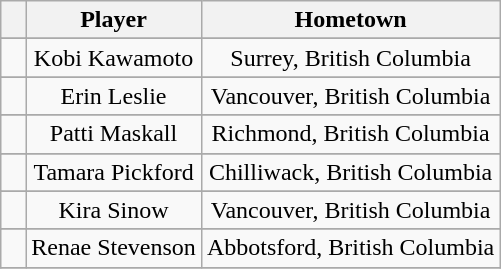<table class="wikitable" style="text-align:center">
<tr>
<th width=5%></th>
<th !width=10%>Player</th>
<th !width=10%>Hometown</th>
</tr>
<tr>
</tr>
<tr>
<td></td>
<td>Kobi Kawamoto</td>
<td>Surrey, British Columbia</td>
</tr>
<tr>
</tr>
<tr>
<td></td>
<td>Erin Leslie</td>
<td>Vancouver, British Columbia</td>
</tr>
<tr>
</tr>
<tr>
<td></td>
<td>Patti Maskall</td>
<td>Richmond, British Columbia</td>
</tr>
<tr>
</tr>
<tr>
<td></td>
<td>Tamara Pickford</td>
<td>Chilliwack, British Columbia</td>
</tr>
<tr>
</tr>
<tr>
<td></td>
<td>Kira Sinow</td>
<td>Vancouver, British Columbia</td>
</tr>
<tr>
</tr>
<tr>
<td></td>
<td>Renae Stevenson</td>
<td>Abbotsford, British Columbia</td>
</tr>
<tr>
</tr>
</table>
